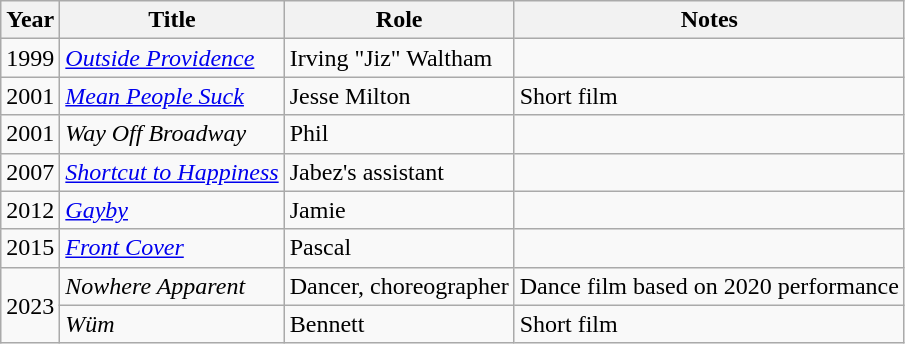<table class="wikitable sortable">
<tr>
<th>Year</th>
<th>Title</th>
<th>Role</th>
<th class="unsortable">Notes</th>
</tr>
<tr>
<td>1999</td>
<td><em><a href='#'>Outside Providence</a></em></td>
<td>Irving "Jiz" Waltham</td>
<td></td>
</tr>
<tr>
<td>2001</td>
<td><em><a href='#'>Mean People Suck</a></em></td>
<td>Jesse Milton</td>
<td>Short film</td>
</tr>
<tr>
<td>2001</td>
<td><em>Way Off Broadway</em></td>
<td>Phil</td>
<td></td>
</tr>
<tr>
<td>2007</td>
<td><em><a href='#'>Shortcut to Happiness</a></em></td>
<td>Jabez's assistant</td>
<td></td>
</tr>
<tr>
<td>2012</td>
<td><em><a href='#'>Gayby</a></em></td>
<td>Jamie</td>
<td></td>
</tr>
<tr>
<td>2015</td>
<td><em><a href='#'>Front Cover</a></em></td>
<td>Pascal</td>
<td></td>
</tr>
<tr>
<td rowspan="2">2023</td>
<td><em>Nowhere Apparent</em></td>
<td>Dancer, choreographer</td>
<td>Dance film based on 2020 performance</td>
</tr>
<tr>
<td><em>Wüm</em></td>
<td>Bennett</td>
<td>Short film</td>
</tr>
</table>
